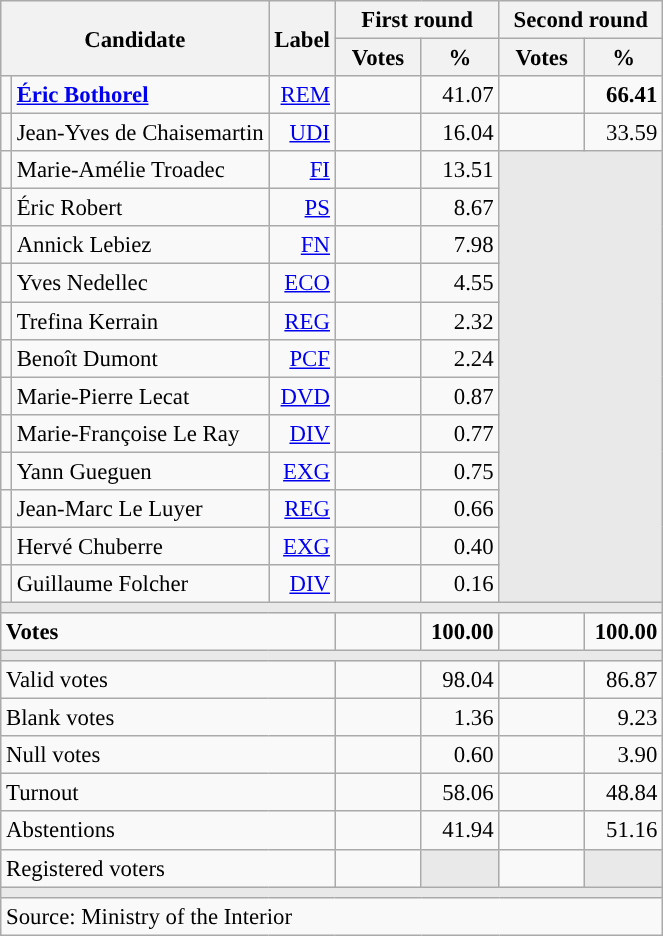<table class="wikitable" style="text-align:right;font-size:95%;">
<tr>
<th rowspan="2" colspan="2">Candidate</th>
<th rowspan="2">Label</th>
<th colspan="2">First round</th>
<th colspan="2">Second round</th>
</tr>
<tr>
<th style="width:50px;">Votes</th>
<th style="width:45px;">%</th>
<th style="width:50px;">Votes</th>
<th style="width:45px;">%</th>
</tr>
<tr>
<td style="color:inherit;background:"></td>
<td style="text-align:left;"><strong><a href='#'>Éric Bothorel</a></strong></td>
<td><a href='#'>REM</a></td>
<td></td>
<td>41.07</td>
<td><strong></strong></td>
<td><strong>66.41</strong></td>
</tr>
<tr>
<td style="color:inherit;background:"></td>
<td style="text-align:left;">Jean-Yves de Chaisemartin</td>
<td><a href='#'>UDI</a></td>
<td></td>
<td>16.04</td>
<td></td>
<td>33.59</td>
</tr>
<tr>
<td style="color:inherit;background:"></td>
<td style="text-align:left;">Marie-Amélie Troadec</td>
<td><a href='#'>FI</a></td>
<td></td>
<td>13.51</td>
<td colspan="2" rowspan="12" style="background:#E9E9E9;"></td>
</tr>
<tr>
<td style="color:inherit;background:"></td>
<td style="text-align:left;">Éric Robert</td>
<td><a href='#'>PS</a></td>
<td></td>
<td>8.67</td>
</tr>
<tr>
<td style="color:inherit;background:"></td>
<td style="text-align:left;">Annick Lebiez</td>
<td><a href='#'>FN</a></td>
<td></td>
<td>7.98</td>
</tr>
<tr>
<td style="color:inherit;background:"></td>
<td style="text-align:left;">Yves Nedellec</td>
<td><a href='#'>ECO</a></td>
<td></td>
<td>4.55</td>
</tr>
<tr>
<td style="color:inherit;background:"></td>
<td style="text-align:left;">Trefina Kerrain</td>
<td><a href='#'>REG</a></td>
<td></td>
<td>2.32</td>
</tr>
<tr>
<td style="color:inherit;background:"></td>
<td style="text-align:left;">Benoît Dumont</td>
<td><a href='#'>PCF</a></td>
<td></td>
<td>2.24</td>
</tr>
<tr>
<td style="color:inherit;background:"></td>
<td style="text-align:left;">Marie-Pierre Lecat</td>
<td><a href='#'>DVD</a></td>
<td></td>
<td>0.87</td>
</tr>
<tr>
<td style="color:inherit;background:"></td>
<td style="text-align:left;">Marie-Françoise Le Ray</td>
<td><a href='#'>DIV</a></td>
<td></td>
<td>0.77</td>
</tr>
<tr>
<td style="color:inherit;background:"></td>
<td style="text-align:left;">Yann Gueguen</td>
<td><a href='#'>EXG</a></td>
<td></td>
<td>0.75</td>
</tr>
<tr>
<td style="color:inherit;background:"></td>
<td style="text-align:left;">Jean-Marc Le Luyer</td>
<td><a href='#'>REG</a></td>
<td></td>
<td>0.66</td>
</tr>
<tr>
<td style="color:inherit;background:"></td>
<td style="text-align:left;">Hervé Chuberre</td>
<td><a href='#'>EXG</a></td>
<td></td>
<td>0.40</td>
</tr>
<tr>
<td style="color:inherit;background:"></td>
<td style="text-align:left;">Guillaume Folcher</td>
<td><a href='#'>DIV</a></td>
<td></td>
<td>0.16</td>
</tr>
<tr>
<td colspan="7" style="background:#E9E9E9;"></td>
</tr>
<tr style="font-weight:bold;">
<td colspan="3" style="text-align:left;">Votes</td>
<td></td>
<td>100.00</td>
<td></td>
<td>100.00</td>
</tr>
<tr>
<td colspan="7" style="background:#E9E9E9;"></td>
</tr>
<tr>
<td colspan="3" style="text-align:left;">Valid votes</td>
<td></td>
<td>98.04</td>
<td></td>
<td>86.87</td>
</tr>
<tr>
<td colspan="3" style="text-align:left;">Blank votes</td>
<td></td>
<td>1.36</td>
<td></td>
<td>9.23</td>
</tr>
<tr>
<td colspan="3" style="text-align:left;">Null votes</td>
<td></td>
<td>0.60</td>
<td></td>
<td>3.90</td>
</tr>
<tr>
<td colspan="3" style="text-align:left;">Turnout</td>
<td></td>
<td>58.06</td>
<td></td>
<td>48.84</td>
</tr>
<tr>
<td colspan="3" style="text-align:left;">Abstentions</td>
<td></td>
<td>41.94</td>
<td></td>
<td>51.16</td>
</tr>
<tr>
<td colspan="3" style="text-align:left;">Registered voters</td>
<td></td>
<td style="color:inherit;background:#E9E9E9;"></td>
<td></td>
<td style="color:inherit;background:#E9E9E9;"></td>
</tr>
<tr>
<td colspan="7" style="background:#E9E9E9;"></td>
</tr>
<tr>
<td colspan="7" style="text-align:left;">Source: Ministry of the Interior<br></td>
</tr>
</table>
